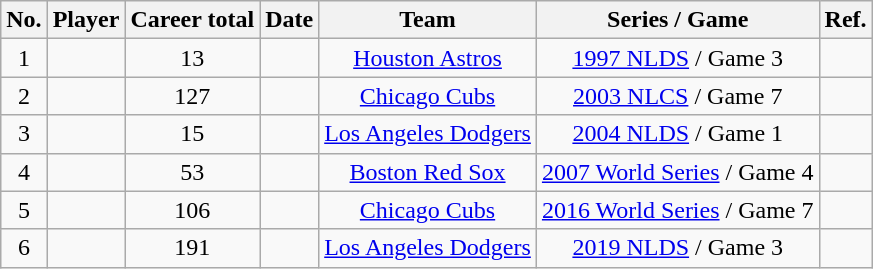<table class="wikitable sortable" style="text-align:center">
<tr>
<th>No.</th>
<th>Player</th>
<th>Career total</th>
<th>Date</th>
<th>Team</th>
<th>Series / Game</th>
<th>Ref.</th>
</tr>
<tr>
<td>1</td>
<td></td>
<td>13</td>
<td></td>
<td><a href='#'>Houston Astros</a></td>
<td><a href='#'>1997 NLDS</a> / Game 3</td>
<td></td>
</tr>
<tr>
<td>2</td>
<td></td>
<td>127</td>
<td></td>
<td><a href='#'>Chicago Cubs</a></td>
<td><a href='#'>2003 NLCS</a> / Game 7</td>
<td></td>
</tr>
<tr>
<td>3</td>
<td></td>
<td>15</td>
<td></td>
<td><a href='#'>Los Angeles Dodgers</a></td>
<td><a href='#'>2004 NLDS</a> / Game 1</td>
<td></td>
</tr>
<tr>
<td>4</td>
<td></td>
<td>53</td>
<td></td>
<td><a href='#'>Boston Red Sox</a></td>
<td><a href='#'>2007 World Series</a> / Game 4</td>
<td></td>
</tr>
<tr>
<td>5</td>
<td></td>
<td>106</td>
<td></td>
<td><a href='#'>Chicago Cubs</a></td>
<td><a href='#'>2016 World Series</a> / Game 7</td>
<td></td>
</tr>
<tr>
<td>6</td>
<td></td>
<td>191</td>
<td></td>
<td><a href='#'>Los Angeles Dodgers</a></td>
<td><a href='#'>2019 NLDS</a> / Game 3</td>
<td></td>
</tr>
</table>
